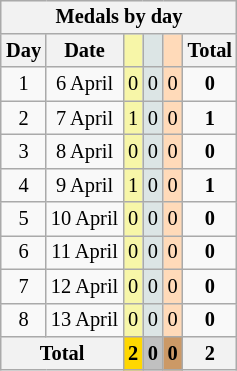<table class=wikitable style=font-size:85%;float:right;text-align:center>
<tr style="background:#efefef;">
<th colspan=6>Medals by day</th>
</tr>
<tr>
<th>Day</th>
<th>Date</th>
<td bgcolor=F7F6A8></td>
<td bgcolor=DCE5E5></td>
<td bgcolor=FFDAB9></td>
<th>Total</th>
</tr>
<tr>
<td>1</td>
<td>6 April</td>
<td bgcolor=F7F6A8>0</td>
<td bgcolor=DCE5E5>0</td>
<td bgcolor=FFDAB9>0</td>
<td><strong>0</strong></td>
</tr>
<tr style="text-align:center">
<td>2</td>
<td>7 April</td>
<td bgcolor=F7F6A8>1</td>
<td bgcolor=DCE5E5>0</td>
<td bgcolor=FFDAB9>0</td>
<td><strong>1</strong></td>
</tr>
<tr style="text-align:center">
<td>3</td>
<td>8 April</td>
<td bgcolor=F7F6A8>0</td>
<td bgcolor=DCE5E5>0</td>
<td bgcolor=FFDAB9>0</td>
<td><strong>0</strong></td>
</tr>
<tr style="text-align:center">
<td>4</td>
<td>9 April</td>
<td bgcolor=F7F6A8>1</td>
<td bgcolor=DCE5E5>0</td>
<td bgcolor=FFDAB9>0</td>
<td><strong>1</strong></td>
</tr>
<tr style="text-align:center">
<td>5</td>
<td>10 April</td>
<td bgcolor=F7F6A8>0</td>
<td bgcolor=DCE5E5>0</td>
<td bgcolor=FFDAB9>0</td>
<td><strong>0</strong></td>
</tr>
<tr style="text-align:center">
<td>6</td>
<td>11 April</td>
<td bgcolor=F7F6A8>0</td>
<td bgcolor=DCE5E5>0</td>
<td bgcolor=FFDAB9>0</td>
<td><strong>0</strong></td>
</tr>
<tr style="text-align:center">
<td>7</td>
<td>12 April</td>
<td bgcolor=F7F6A8>0</td>
<td bgcolor=DCE5E5>0</td>
<td bgcolor=FFDAB9>0</td>
<td><strong>0</strong></td>
</tr>
<tr style="text-align:center">
<td>8</td>
<td>13 April</td>
<td bgcolor=F7F6A8>0</td>
<td bgcolor=DCE5E5>0</td>
<td bgcolor=FFDAB9>0</td>
<td><strong>0</strong></td>
</tr>
<tr>
<th colspan=2>Total</th>
<th style="background:gold">2</th>
<th style="background:silver">0</th>
<th style="background:#c96">0</th>
<th>2</th>
</tr>
</table>
